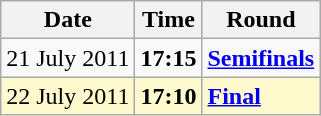<table class="wikitable">
<tr>
<th>Date</th>
<th>Time</th>
<th>Round</th>
</tr>
<tr>
<td>21 July 2011</td>
<td><strong>17:15</strong></td>
<td><strong><a href='#'>Semifinals</a></strong></td>
</tr>
<tr style=background:lemonchiffon>
<td>22 July 2011</td>
<td><strong>17:10</strong></td>
<td><strong><a href='#'>Final</a></strong></td>
</tr>
</table>
